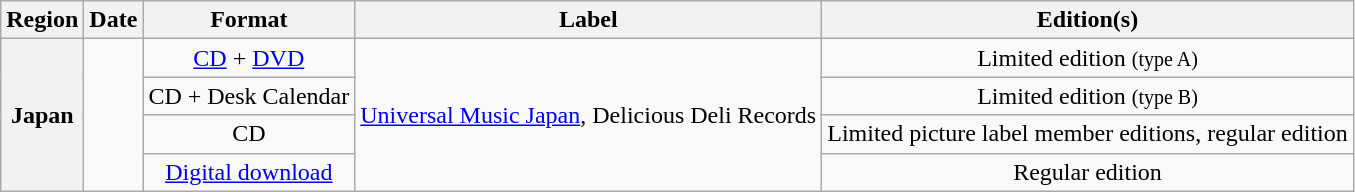<table class="wikitable plainrowheaders sortable" style="text-align:center;">
<tr>
<th scope="col">Region</th>
<th scope="col">Date</th>
<th scope="col">Format</th>
<th scope="col">Label</th>
<th scope="col">Edition(s)</th>
</tr>
<tr>
<th scope="row" rowspan="4">Japan</th>
<td rowspan="4"></td>
<td><a href='#'>CD</a> + <a href='#'>DVD</a></td>
<td rowspan="4"><a href='#'>Universal Music Japan</a>, Delicious Deli Records</td>
<td rowspan="1">Limited edition <small>(type A)</small></td>
</tr>
<tr>
<td>CD + Desk Calendar</td>
<td rowspan="1">Limited edition <small>(type B)</small></td>
</tr>
<tr>
<td>CD</td>
<td>Limited picture label member editions, regular edition</td>
</tr>
<tr>
<td><a href='#'>Digital download</a></td>
<td>Regular edition</td>
</tr>
</table>
